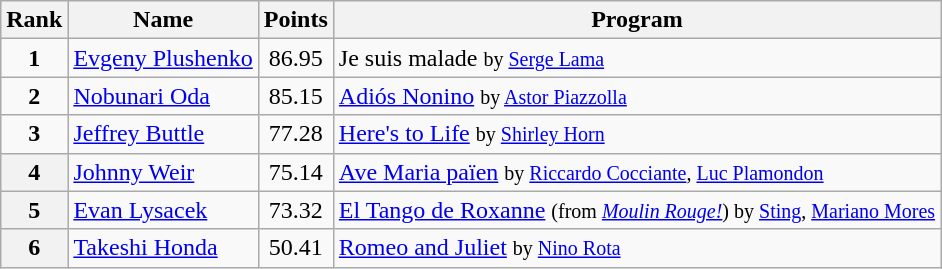<table class="wikitable">
<tr>
<th>Rank</th>
<th>Name</th>
<th>Points</th>
<th>Program</th>
</tr>
<tr>
<td align="center"><strong>1</strong></td>
<td> <a href='#'>Evgeny Plushenko</a></td>
<td align="center">86.95</td>
<td>Je suis malade <small>by <a href='#'>Serge Lama</a></small></td>
</tr>
<tr>
<td align="center"><strong>2</strong></td>
<td> <a href='#'>Nobunari Oda</a></td>
<td align="center">85.15</td>
<td><a href='#'>Adiós Nonino</a> <small>by <a href='#'>Astor Piazzolla</a></small></td>
</tr>
<tr>
<td align="center"><strong>3</strong></td>
<td> <a href='#'>Jeffrey Buttle</a></td>
<td align="center">77.28</td>
<td><a href='#'>Here's to Life</a> <small>by <a href='#'>Shirley Horn</a></small></td>
</tr>
<tr>
<th>4</th>
<td> <a href='#'>Johnny Weir</a></td>
<td align="center">75.14</td>
<td><a href='#'>Ave Maria païen</a> <small>by <a href='#'>Riccardo Cocciante</a>, <a href='#'>Luc Plamondon</a></small></td>
</tr>
<tr>
<th>5</th>
<td> <a href='#'>Evan Lysacek</a></td>
<td align="center">73.32</td>
<td><a href='#'>El Tango de Roxanne</a> <small>(from <em><a href='#'>Moulin Rouge!</a></em>) by <a href='#'>Sting</a>, <a href='#'>Mariano Mores</a></small></td>
</tr>
<tr>
<th>6</th>
<td> <a href='#'>Takeshi Honda</a></td>
<td align="center">50.41</td>
<td><a href='#'>Romeo and Juliet</a> <small>by <a href='#'>Nino Rota</a></small></td>
</tr>
</table>
